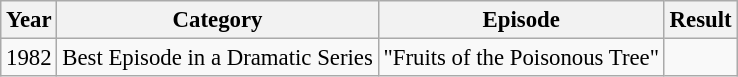<table class="wikitable" style="font-size: 95%">
<tr>
<th>Year</th>
<th>Category</th>
<th>Episode</th>
<th>Result</th>
</tr>
<tr>
<td>1982</td>
<td>Best Episode in a Dramatic Series</td>
<td>"Fruits of the Poisonous Tree"</td>
<td></td>
</tr>
</table>
